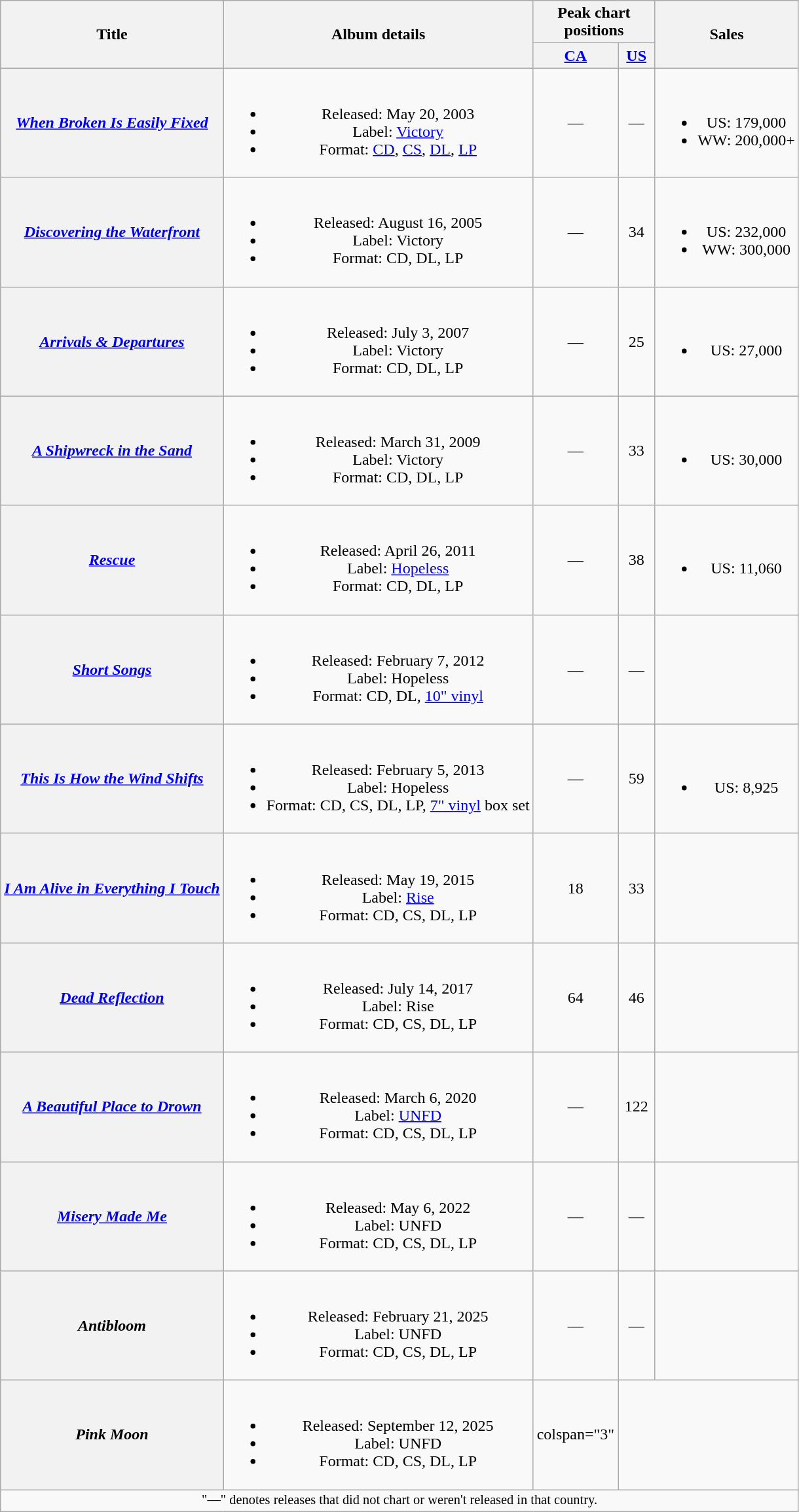<table class="wikitable plainrowheaders" style="text-align:center;">
<tr>
<th scope="col" rowspan="2">Title</th>
<th scope="col" rowspan="2">Album details</th>
<th scope="col" colspan="2">Peak chart<br>positions</th>
<th scope="col" rowspan="2">Sales</th>
</tr>
<tr>
<th style="width:30px;"><a href='#'>CA</a><br></th>
<th style="width:30px;"><a href='#'>US</a><br></th>
</tr>
<tr>
<th scope="row"><em><a href='#'>When Broken Is Easily Fixed</a></em></th>
<td><br><ul><li>Released: May 20, 2003</li><li>Label: <a href='#'>Victory</a></li><li>Format: <a href='#'>CD</a>, <a href='#'>CS</a>, <a href='#'>DL</a>, <a href='#'>LP</a></li></ul></td>
<td style="text-align:center;">—</td>
<td style="text-align:center;">—</td>
<td><br><ul><li>US: 179,000</li><li>WW: 200,000+</li></ul></td>
</tr>
<tr>
<th scope="row"><em><a href='#'>Discovering the Waterfront</a></em></th>
<td><br><ul><li>Released: August 16, 2005</li><li>Label: Victory</li><li>Format: CD, DL, LP</li></ul></td>
<td style="text-align:center;">—</td>
<td style="text-align:center;">34</td>
<td><br><ul><li>US: 232,000</li><li>WW: 300,000</li></ul></td>
</tr>
<tr>
<th scope="row"><em><a href='#'>Arrivals & Departures</a></em></th>
<td><br><ul><li>Released: July 3, 2007</li><li>Label: Victory</li><li>Format: CD, DL, LP</li></ul></td>
<td style="text-align:center;">—</td>
<td style="text-align:center;">25</td>
<td><br><ul><li>US: 27,000</li></ul></td>
</tr>
<tr>
<th scope="row"><em><a href='#'>A Shipwreck in the Sand</a></em></th>
<td><br><ul><li>Released: March 31, 2009</li><li>Label: Victory</li><li>Format: CD, DL, LP</li></ul></td>
<td style="text-align:center;">—</td>
<td style="text-align:center;">33</td>
<td><br><ul><li>US: 30,000</li></ul></td>
</tr>
<tr>
<th scope="row"><em><a href='#'>Rescue</a></em></th>
<td><br><ul><li>Released: April 26, 2011</li><li>Label: <a href='#'>Hopeless</a></li><li>Format: CD, DL, LP</li></ul></td>
<td style="text-align:center;">—</td>
<td style="text-align:center;">38</td>
<td><br><ul><li>US: 11,060</li></ul></td>
</tr>
<tr>
<th scope="row"><em><a href='#'>Short Songs</a></em></th>
<td><br><ul><li>Released: February 7, 2012</li><li>Label: Hopeless</li><li>Format: CD, DL, <a href='#'>10" vinyl</a></li></ul></td>
<td style="text-align:center;">—</td>
<td style="text-align:center;">—</td>
<td></td>
</tr>
<tr>
<th scope="row"><em><a href='#'>This Is How the Wind Shifts</a></em></th>
<td><br><ul><li>Released: February 5, 2013</li><li>Label: Hopeless</li><li>Format: CD, CS, DL, LP, <a href='#'>7" vinyl</a> box set</li></ul></td>
<td style="text-align:center;">—</td>
<td style="text-align:center;">59</td>
<td><br><ul><li>US: 8,925</li></ul></td>
</tr>
<tr>
<th scope="row"><em><a href='#'>I Am Alive in Everything I Touch</a></em></th>
<td><br><ul><li>Released: May 19, 2015</li><li>Label: <a href='#'>Rise</a></li><li>Format: CD, CS, DL, LP</li></ul></td>
<td style="text-align:center;">18</td>
<td style="text-align:center;">33</td>
<td></td>
</tr>
<tr>
<th scope="row"><em><a href='#'>Dead Reflection</a></em></th>
<td><br><ul><li>Released: July 14, 2017</li><li>Label: Rise</li><li>Format: CD, CS, DL, LP</li></ul></td>
<td style="text-align:center;">64</td>
<td style="text-align:center;">46</td>
<td></td>
</tr>
<tr>
<th scope="row"><em><a href='#'>A Beautiful Place to Drown</a></em></th>
<td><br><ul><li>Released: March 6, 2020</li><li>Label: <a href='#'>UNFD</a></li><li>Format: CD, CS, DL, LP</li></ul></td>
<td style="text-align:center;">—</td>
<td style="text-align:center;">122</td>
<td></td>
</tr>
<tr>
<th scope="row"><em><a href='#'>Misery Made Me</a></em></th>
<td><br><ul><li>Released: May 6, 2022</li><li>Label: UNFD</li><li>Format: CD, CS, DL, LP</li></ul></td>
<td style="text-align:center;">—</td>
<td style="text-align:center;">—</td>
<td></td>
</tr>
<tr>
<th scope="row"><em>Antibloom</em></th>
<td><br><ul><li>Released: February 21, 2025</li><li>Label: UNFD</li><li>Format: CD, CS, DL, LP</li></ul></td>
<td style="text-align:center;">—</td>
<td style="text-align:center;">—</td>
<td></td>
</tr>
<tr>
<th scope="row"><em>Pink Moon</em></th>
<td><br><ul><li>Released: September 12, 2025</li><li>Label: UNFD</li><li>Format: CD, CS, DL, LP</li></ul></td>
<td>colspan="3" </td>
</tr>
<tr>
<td colspan="5" style="text-align:center; font-size:85%;">"—" denotes releases that did not chart or weren't released in that country.</td>
</tr>
</table>
